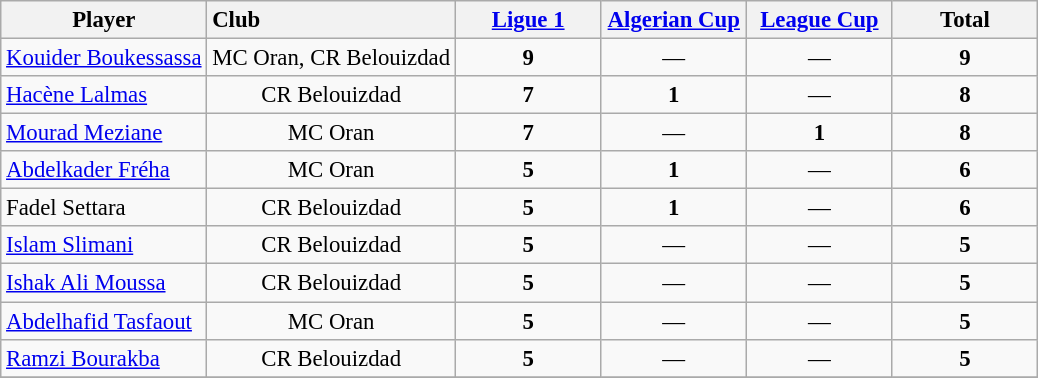<table class="wikitable plainrowheaders sortable" style="text-align:center;font-size:95%">
<tr>
<th>Player</th>
<th style="text-align:left;" style="width:150px;">Club</th>
<th width=90><a href='#'>Ligue 1</a></th>
<th width=90><a href='#'>Algerian Cup</a></th>
<th width=90><a href='#'>League Cup</a></th>
<th width=90>Total</th>
</tr>
<tr>
<td style="text-align:left;"> <a href='#'>Kouider Boukessassa</a></td>
<td>MC Oran, CR Belouizdad</td>
<td><strong>9</strong></td>
<td>—</td>
<td>—</td>
<td><strong>9</strong></td>
</tr>
<tr>
<td style="text-align:left;"> <a href='#'>Hacène Lalmas</a></td>
<td>CR Belouizdad</td>
<td><strong>7</strong></td>
<td><strong>1</strong></td>
<td>—</td>
<td><strong>8</strong></td>
</tr>
<tr>
<td style="text-align:left;"> <a href='#'>Mourad Meziane</a></td>
<td>MC Oran</td>
<td><strong>7</strong></td>
<td>—</td>
<td><strong>1</strong></td>
<td><strong>8</strong></td>
</tr>
<tr>
<td style="text-align:left;"> <a href='#'>Abdelkader Fréha</a></td>
<td>MC Oran</td>
<td><strong>5</strong></td>
<td><strong>1</strong></td>
<td>—</td>
<td><strong>6</strong></td>
</tr>
<tr>
<td style="text-align:left;"> Fadel Settara</td>
<td>CR Belouizdad</td>
<td><strong>5</strong></td>
<td><strong>1</strong></td>
<td>—</td>
<td><strong>6</strong></td>
</tr>
<tr>
<td style="text-align:left;"> <a href='#'>Islam Slimani</a></td>
<td>CR Belouizdad</td>
<td><strong>5</strong></td>
<td>—</td>
<td>—</td>
<td><strong>5</strong></td>
</tr>
<tr>
<td style="text-align:left;"> <a href='#'>Ishak Ali Moussa</a></td>
<td>CR Belouizdad</td>
<td><strong>5</strong></td>
<td>—</td>
<td>—</td>
<td><strong>5</strong></td>
</tr>
<tr>
<td style="text-align:left;"> <a href='#'>Abdelhafid Tasfaout</a></td>
<td>MC Oran</td>
<td><strong>5</strong></td>
<td>—</td>
<td>—</td>
<td><strong>5</strong></td>
</tr>
<tr>
<td style="text-align:left;"> <a href='#'>Ramzi Bourakba</a></td>
<td>CR Belouizdad</td>
<td><strong>5</strong></td>
<td>—</td>
<td>—</td>
<td><strong>5</strong></td>
</tr>
<tr>
</tr>
</table>
